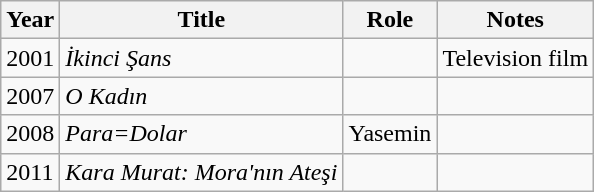<table class="wikitable sortable">
<tr>
<th>Year</th>
<th>Title</th>
<th>Role</th>
<th class="unsortable">Notes</th>
</tr>
<tr>
<td>2001</td>
<td><em>İkinci Şans</em></td>
<td></td>
<td>Television film</td>
</tr>
<tr>
<td>2007</td>
<td><em>O Kadın</em></td>
<td></td>
<td></td>
</tr>
<tr>
<td>2008</td>
<td><em>Para=Dolar</em></td>
<td>Yasemin</td>
<td></td>
</tr>
<tr>
<td>2011</td>
<td><em>Kara Murat: Mora'nın Ateşi</em></td>
<td></td>
<td></td>
</tr>
</table>
